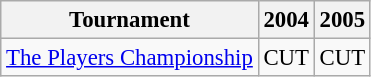<table class="wikitable" style="font-size:95%;text-align:center;">
<tr>
<th>Tournament</th>
<th>2004</th>
<th>2005</th>
</tr>
<tr>
<td align=left><a href='#'>The Players Championship</a></td>
<td>CUT</td>
<td>CUT</td>
</tr>
</table>
